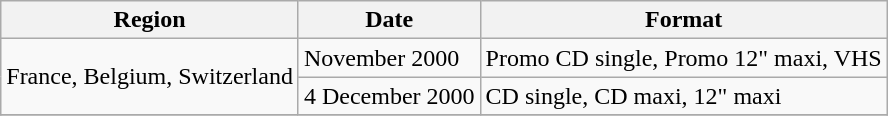<table class="wikitable" border="1">
<tr>
<th>Region</th>
<th>Date</th>
<th>Format</th>
</tr>
<tr>
<td rowspan=2>France, Belgium, Switzerland</td>
<td>November 2000</td>
<td>Promo CD single, Promo 12" maxi, VHS</td>
</tr>
<tr>
<td>4 December 2000</td>
<td>CD single, CD maxi, 12" maxi</td>
</tr>
<tr>
</tr>
</table>
